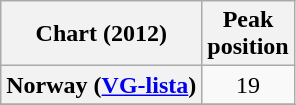<table class="wikitable sortable plainrowheaders" style="text-align:center">
<tr>
<th scope="col">Chart (2012)</th>
<th scope="col">Peak<br>position</th>
</tr>
<tr>
<th scope="row">Norway (<a href='#'>VG-lista</a>)</th>
<td align="center">19</td>
</tr>
<tr>
</tr>
</table>
